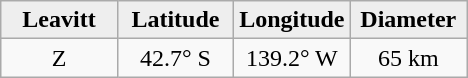<table class="wikitable">
<tr>
<th width="25%" style="background:#eeeeee;">Leavitt</th>
<th width="25%" style="background:#eeeeee;">Latitude</th>
<th width="25%" style="background:#eeeeee;">Longitude</th>
<th width="25%" style="background:#eeeeee;">Diameter</th>
</tr>
<tr>
<td align="center">Z</td>
<td align="center">42.7° S</td>
<td align="center">139.2° W</td>
<td align="center">65 km</td>
</tr>
</table>
